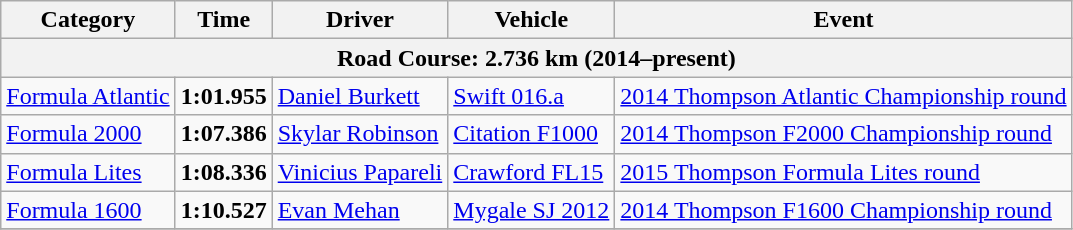<table class="wikitable">
<tr>
<th>Category</th>
<th>Time</th>
<th>Driver</th>
<th>Vehicle</th>
<th>Event</th>
</tr>
<tr>
<th colspan="5">Road Course: 2.736 km (2014–present)</th>
</tr>
<tr>
<td><a href='#'>Formula Atlantic</a></td>
<td><strong>1:01.955</strong></td>
<td><a href='#'>Daniel Burkett</a></td>
<td><a href='#'>Swift 016.a</a></td>
<td><a href='#'>2014 Thompson Atlantic Championship round</a></td>
</tr>
<tr>
<td><a href='#'>Formula 2000</a></td>
<td><strong>1:07.386</strong></td>
<td><a href='#'>Skylar Robinson</a></td>
<td><a href='#'>Citation F1000</a></td>
<td><a href='#'>2014 Thompson F2000 Championship round</a></td>
</tr>
<tr>
<td><a href='#'>Formula Lites</a></td>
<td><strong>1:08.336</strong></td>
<td><a href='#'>Vinicius Papareli</a></td>
<td><a href='#'>Crawford FL15</a></td>
<td><a href='#'>2015 Thompson Formula Lites round</a></td>
</tr>
<tr>
<td><a href='#'>Formula 1600</a></td>
<td><strong>1:10.527</strong></td>
<td><a href='#'>Evan Mehan</a></td>
<td><a href='#'>Mygale SJ 2012</a></td>
<td><a href='#'>2014 Thompson F1600 Championship round</a></td>
</tr>
<tr>
</tr>
</table>
